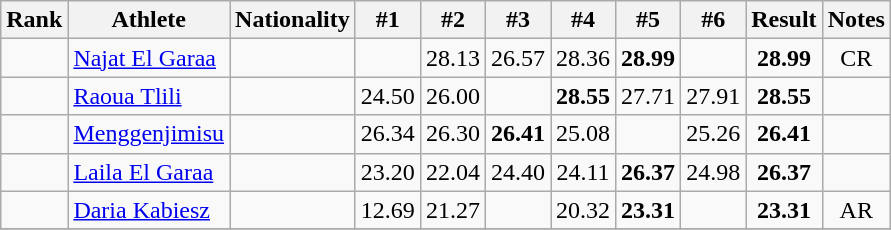<table class="wikitable sortable" style="text-align:center">
<tr>
<th>Rank</th>
<th>Athlete</th>
<th>Nationality</th>
<th>#1</th>
<th>#2</th>
<th>#3</th>
<th>#4</th>
<th>#5</th>
<th>#6</th>
<th>Result</th>
<th>Notes</th>
</tr>
<tr>
<td></td>
<td align=left><a href='#'>Najat El Garaa</a></td>
<td align=left></td>
<td></td>
<td>28.13</td>
<td>26.57</td>
<td>28.36</td>
<td><strong>28.99</strong></td>
<td></td>
<td><strong>28.99</strong></td>
<td>CR</td>
</tr>
<tr>
<td></td>
<td align=left><a href='#'>Raoua Tlili</a></td>
<td align=left></td>
<td>24.50</td>
<td>26.00</td>
<td></td>
<td><strong>28.55</strong></td>
<td>27.71</td>
<td>27.91</td>
<td><strong>28.55</strong></td>
<td></td>
</tr>
<tr>
<td></td>
<td align=left><a href='#'>Menggenjimisu</a></td>
<td align=left></td>
<td>26.34</td>
<td>26.30</td>
<td><strong>26.41</strong></td>
<td>25.08</td>
<td></td>
<td>25.26</td>
<td><strong>26.41</strong></td>
<td></td>
</tr>
<tr>
<td></td>
<td align=left><a href='#'>Laila El Garaa</a></td>
<td align=left></td>
<td>23.20</td>
<td>22.04</td>
<td>24.40</td>
<td>24.11</td>
<td><strong>26.37</strong></td>
<td>24.98</td>
<td><strong>26.37</strong></td>
<td></td>
</tr>
<tr>
<td></td>
<td align=left><a href='#'>Daria Kabiesz</a></td>
<td align=left></td>
<td>12.69</td>
<td>21.27</td>
<td></td>
<td>20.32</td>
<td><strong>23.31</strong></td>
<td></td>
<td><strong>23.31</strong></td>
<td>AR</td>
</tr>
<tr>
</tr>
</table>
